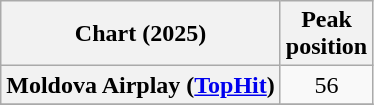<table class="wikitable plainrowheaders" style="text-align:center">
<tr>
<th scope="col">Chart (2025)</th>
<th scope="col">Peak<br>position</th>
</tr>
<tr>
<th scope="row">Moldova Airplay (<a href='#'>TopHit</a>)</th>
<td>56</td>
</tr>
<tr>
</tr>
</table>
